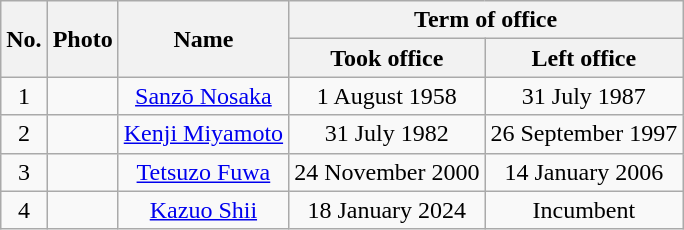<table class="wikitable" style="text-align:center">
<tr>
<th rowspan="2">No.</th>
<th rowspan="2">Photo</th>
<th rowspan="2">Name<br><small> </small></th>
<th colspan="2">Term of office</th>
</tr>
<tr>
<th>Took office</th>
<th>Left office</th>
</tr>
<tr>
<td>1</td>
<td></td>
<td><a href='#'>Sanzō Nosaka</a><br><small></small></td>
<td>1 August 1958</td>
<td>31 July 1987</td>
</tr>
<tr>
<td>2</td>
<td></td>
<td><a href='#'>Kenji Miyamoto</a><br><small></small></td>
<td>31 July 1982</td>
<td>26 September 1997</td>
</tr>
<tr>
<td>3</td>
<td></td>
<td><a href='#'>Tetsuzo Fuwa</a><br><small></small></td>
<td>24 November 2000</td>
<td>14 January 2006</td>
</tr>
<tr>
<td>4</td>
<td></td>
<td><a href='#'>Kazuo Shii</a><br><small></small></td>
<td>18 January 2024</td>
<td>Incumbent</td>
</tr>
</table>
